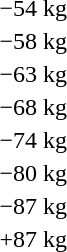<table>
<tr>
<td rowspan=2>−54 kg</td>
<td rowspan=2></td>
<td rowspan=2></td>
<td></td>
</tr>
<tr>
<td></td>
</tr>
<tr>
<td rowspan=2>−58 kg</td>
<td rowspan=2></td>
<td rowspan=2></td>
<td></td>
</tr>
<tr>
<td></td>
</tr>
<tr>
<td rowspan=2>−63 kg</td>
<td rowspan=2></td>
<td rowspan=2></td>
<td></td>
</tr>
<tr>
<td></td>
</tr>
<tr>
<td rowspan=2>−68 kg</td>
<td rowspan=2></td>
<td rowspan=2></td>
<td></td>
</tr>
<tr>
<td></td>
</tr>
<tr>
<td rowspan=2>−74 kg</td>
<td rowspan=2></td>
<td rowspan=2></td>
<td></td>
</tr>
<tr>
<td></td>
</tr>
<tr>
<td rowspan=2>−80 kg</td>
<td rowspan=2></td>
<td rowspan=2></td>
<td></td>
</tr>
<tr>
<td></td>
</tr>
<tr>
<td rowspan=2>−87 kg</td>
<td rowspan=2></td>
<td rowspan=2></td>
<td></td>
</tr>
<tr>
<td></td>
</tr>
<tr>
<td rowspan=2>+87 kg</td>
<td rowspan=2></td>
<td rowspan=2></td>
<td></td>
</tr>
<tr>
<td></td>
</tr>
</table>
